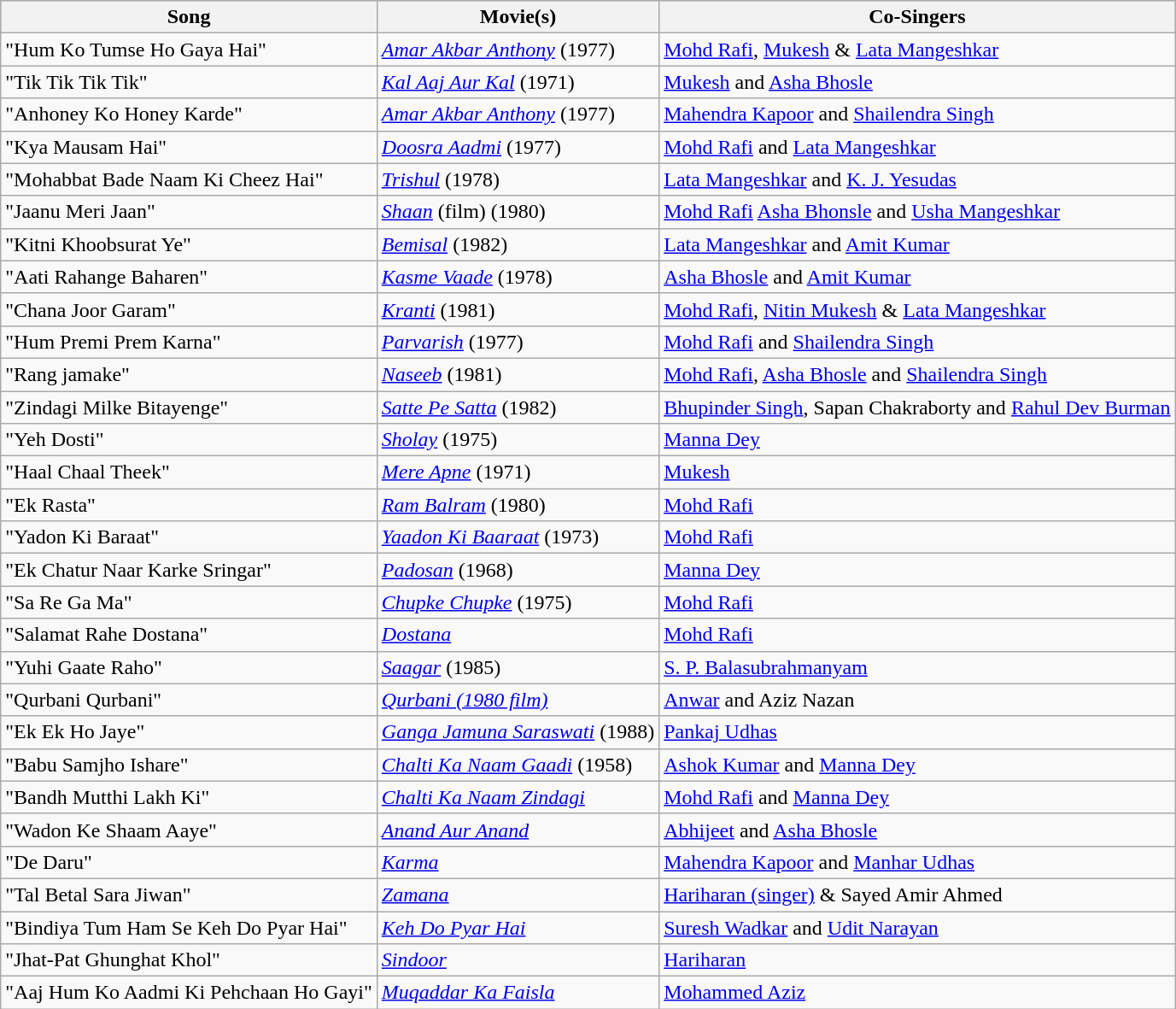<table class="wikitable">
<tr style="background:#ccc; text-align:center;">
<th>Song</th>
<th>Movie(s)</th>
<th>Co-Singers</th>
</tr>
<tr>
<td>"Hum Ko Tumse Ho Gaya Hai"</td>
<td><em><a href='#'>Amar Akbar Anthony</a></em> (1977)</td>
<td><a href='#'>Mohd Rafi</a>, <a href='#'>Mukesh</a> & <a href='#'>Lata Mangeshkar</a></td>
</tr>
<tr>
<td>"Tik Tik Tik Tik"</td>
<td><em><a href='#'>Kal Aaj Aur Kal</a></em> (1971)</td>
<td><a href='#'>Mukesh</a> and <a href='#'>Asha Bhosle</a></td>
</tr>
<tr>
<td>"Anhoney Ko Honey Karde"</td>
<td><em><a href='#'>Amar Akbar Anthony</a></em> (1977)</td>
<td><a href='#'>Mahendra Kapoor</a> and <a href='#'>Shailendra Singh</a></td>
</tr>
<tr>
<td>"Kya Mausam Hai"</td>
<td><em><a href='#'>Doosra Aadmi</a></em> (1977)</td>
<td><a href='#'>Mohd Rafi</a> and <a href='#'>Lata Mangeshkar</a></td>
</tr>
<tr>
<td>"Mohabbat Bade Naam Ki Cheez Hai"</td>
<td><em><a href='#'>Trishul</a></em> (1978)</td>
<td><a href='#'>Lata Mangeshkar</a> and <a href='#'>K. J. Yesudas</a></td>
</tr>
<tr>
<td>"Jaanu Meri Jaan"</td>
<td><em><a href='#'>Shaan</a></em> (film) (1980)</td>
<td><a href='#'>Mohd Rafi</a> <a href='#'>Asha Bhonsle</a> and <a href='#'>Usha Mangeshkar</a></td>
</tr>
<tr>
<td>"Kitni Khoobsurat Ye"</td>
<td><em><a href='#'>Bemisal</a></em> (1982)</td>
<td><a href='#'>Lata Mangeshkar</a> and <a href='#'>Amit Kumar</a></td>
</tr>
<tr>
<td>"Aati Rahange Baharen"</td>
<td><em><a href='#'>Kasme Vaade</a></em> (1978)</td>
<td><a href='#'>Asha Bhosle</a> and <a href='#'>Amit Kumar</a></td>
</tr>
<tr>
<td>"Chana Joor Garam"</td>
<td><em><a href='#'>Kranti</a></em> (1981)</td>
<td><a href='#'>Mohd Rafi</a>, <a href='#'>Nitin Mukesh</a> & <a href='#'>Lata Mangeshkar</a></td>
</tr>
<tr>
<td>"Hum Premi Prem Karna"</td>
<td><em><a href='#'>Parvarish</a></em> (1977)</td>
<td><a href='#'>Mohd Rafi</a> and <a href='#'>Shailendra Singh</a></td>
</tr>
<tr>
<td>"Rang jamake"</td>
<td><em><a href='#'>Naseeb</a></em> (1981)</td>
<td><a href='#'>Mohd Rafi</a>, <a href='#'>Asha Bhosle</a> and <a href='#'>Shailendra Singh</a></td>
</tr>
<tr>
<td>"Zindagi Milke Bitayenge"</td>
<td><em><a href='#'>Satte Pe Satta</a></em> (1982)</td>
<td><a href='#'>Bhupinder Singh</a>, Sapan Chakraborty and <a href='#'>Rahul Dev Burman</a></td>
</tr>
<tr>
<td>"Yeh Dosti"</td>
<td><em><a href='#'>Sholay</a></em> (1975)</td>
<td><a href='#'>Manna Dey</a></td>
</tr>
<tr>
<td>"Haal Chaal Theek"</td>
<td><em><a href='#'>Mere Apne</a></em> (1971)</td>
<td><a href='#'>Mukesh</a></td>
</tr>
<tr>
<td>"Ek Rasta"</td>
<td><em><a href='#'>Ram Balram</a></em> (1980)</td>
<td><a href='#'>Mohd Rafi</a></td>
</tr>
<tr>
<td>"Yadon Ki Baraat"</td>
<td><em><a href='#'>Yaadon Ki Baaraat</a></em> (1973)</td>
<td><a href='#'>Mohd Rafi</a></td>
</tr>
<tr>
<td>"Ek Chatur Naar Karke Sringar"</td>
<td><em><a href='#'>Padosan</a></em> (1968)</td>
<td><a href='#'>Manna Dey</a></td>
</tr>
<tr>
<td>"Sa Re Ga Ma"</td>
<td><em><a href='#'>Chupke Chupke</a></em> (1975)</td>
<td><a href='#'>Mohd Rafi</a></td>
</tr>
<tr>
<td>"Salamat Rahe Dostana"</td>
<td><em><a href='#'>Dostana</a></em></td>
<td><a href='#'>Mohd Rafi</a></td>
</tr>
<tr>
<td>"Yuhi Gaate Raho"</td>
<td><em><a href='#'>Saagar</a></em> (1985)</td>
<td><a href='#'>S. P. Balasubrahmanyam</a></td>
</tr>
<tr>
<td>"Qurbani Qurbani"</td>
<td><em><a href='#'>Qurbani (1980 film)</a></em></td>
<td><a href='#'>Anwar</a> and Aziz Nazan</td>
</tr>
<tr>
<td>"Ek Ek Ho Jaye"</td>
<td><em><a href='#'>Ganga Jamuna Saraswati</a></em> (1988)</td>
<td><a href='#'>Pankaj Udhas</a></td>
</tr>
<tr>
<td>"Babu Samjho Ishare"</td>
<td><em><a href='#'>Chalti Ka Naam Gaadi</a></em> (1958)</td>
<td><a href='#'>Ashok Kumar</a> and <a href='#'>Manna Dey</a></td>
</tr>
<tr>
<td>"Bandh Mutthi Lakh Ki"</td>
<td><em><a href='#'>Chalti Ka Naam Zindagi</a></em></td>
<td><a href='#'>Mohd Rafi</a> and <a href='#'>Manna Dey</a></td>
</tr>
<tr>
<td>"Wadon Ke Shaam Aaye"</td>
<td><em><a href='#'>Anand Aur Anand</a></em></td>
<td><a href='#'>Abhijeet</a> and <a href='#'>Asha Bhosle</a></td>
</tr>
<tr>
<td>"De Daru"</td>
<td><em><a href='#'>Karma</a></em></td>
<td><a href='#'>Mahendra Kapoor</a> and <a href='#'>Manhar Udhas</a></td>
</tr>
<tr>
<td>"Tal Betal Sara Jiwan"</td>
<td><em><a href='#'>Zamana</a></em></td>
<td><a href='#'>Hariharan (singer)</a> & Sayed Amir Ahmed</td>
</tr>
<tr>
<td>"Bindiya Tum Ham Se Keh Do Pyar Hai"</td>
<td><em><a href='#'>Keh Do Pyar Hai</a></em></td>
<td><a href='#'>Suresh Wadkar</a> and <a href='#'>Udit Narayan</a></td>
</tr>
<tr>
<td>"Jhat-Pat Ghunghat Khol"</td>
<td><em><a href='#'>Sindoor</a></em></td>
<td><a href='#'>Hariharan</a></td>
</tr>
<tr>
<td>"Aaj Hum Ko Aadmi Ki Pehchaan Ho Gayi"</td>
<td><em><a href='#'>Muqaddar Ka Faisla</a></em></td>
<td><a href='#'>Mohammed Aziz</a></td>
</tr>
</table>
